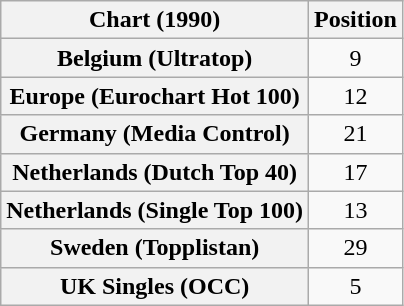<table class="wikitable sortable plainrowheaders" style="text-align:center">
<tr>
<th scope="col">Chart (1990)</th>
<th scope="col">Position</th>
</tr>
<tr>
<th scope="row">Belgium (Ultratop)</th>
<td>9</td>
</tr>
<tr>
<th scope="row">Europe (Eurochart Hot 100)</th>
<td>12</td>
</tr>
<tr>
<th scope="row">Germany (Media Control)</th>
<td>21</td>
</tr>
<tr>
<th scope="row">Netherlands (Dutch Top 40)</th>
<td>17</td>
</tr>
<tr>
<th scope="row">Netherlands (Single Top 100)</th>
<td>13</td>
</tr>
<tr>
<th scope="row">Sweden (Topplistan)</th>
<td>29</td>
</tr>
<tr>
<th scope="row">UK Singles (OCC)</th>
<td>5</td>
</tr>
</table>
